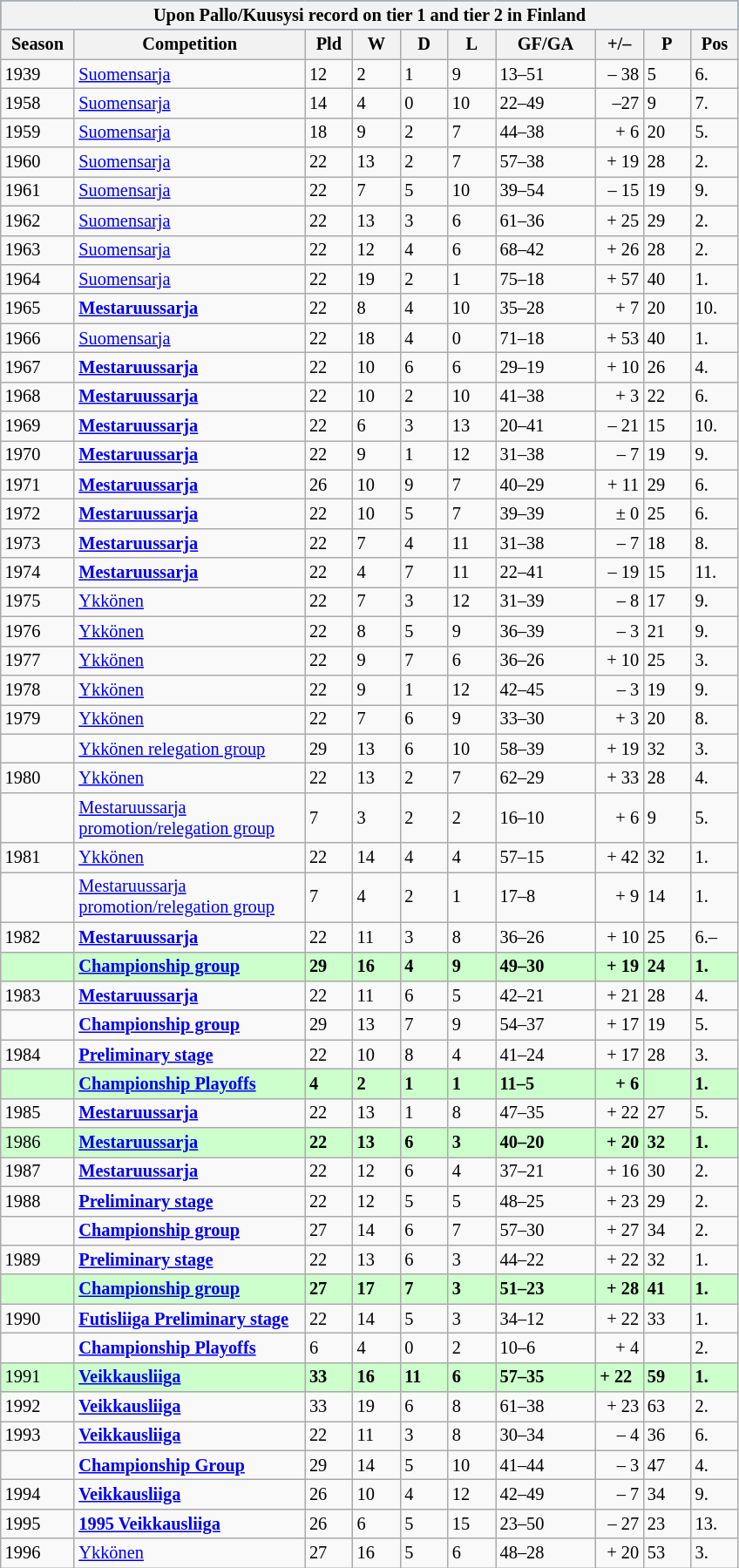<table class="wikitable collapsible collapsed" style=font-size:85% style="text-align: center;">
<tr style="background:#007FFF">
<th width=500 colspan=10><strong>Upon Pallo/Kuusysi record on tier 1 and tier 2 in Finland</strong></th>
</tr>
<tr>
<th width=50><strong>Season</strong></th>
<th width=170><strong>Competition</strong></th>
<th width=30>Pld</th>
<th width=30>W</th>
<th width=30>D</th>
<th width=30>L</th>
<th width=70>GF/GA</th>
<th width=30>+/–</th>
<th width=30>P</th>
<th width=30><strong>Pos</strong></th>
</tr>
<tr>
<td>1939</td>
<td><a href='#'>Suomensarja</a></td>
<td>12</td>
<td>2</td>
<td>1</td>
<td>9</td>
<td>13–51</td>
<td align=right>– 38</td>
<td>5</td>
<td>6.</td>
</tr>
<tr>
<td>1958</td>
<td><a href='#'>Suomensarja</a></td>
<td>14</td>
<td>4</td>
<td>0</td>
<td>10</td>
<td>22–49</td>
<td align=right>–27</td>
<td>9</td>
<td>7.</td>
</tr>
<tr>
<td>1959</td>
<td><a href='#'>Suomensarja</a></td>
<td>18</td>
<td>9</td>
<td>2</td>
<td>7</td>
<td>44–38</td>
<td align=right>+ 6</td>
<td>20</td>
<td>5.</td>
</tr>
<tr>
<td>1960</td>
<td><a href='#'>Suomensarja</a></td>
<td>22</td>
<td>13</td>
<td>2</td>
<td>7</td>
<td>57–38</td>
<td align=right>+ 19</td>
<td>28</td>
<td>2.</td>
</tr>
<tr>
<td>1961</td>
<td><a href='#'>Suomensarja</a></td>
<td>22</td>
<td>7</td>
<td>5</td>
<td>10</td>
<td>39–54</td>
<td align=right>– 15</td>
<td>19</td>
<td>9.</td>
</tr>
<tr>
<td>1962</td>
<td><a href='#'>Suomensarja</a></td>
<td>22</td>
<td>13</td>
<td>3</td>
<td>6</td>
<td>61–36</td>
<td align=right>+ 25</td>
<td>29</td>
<td>2.</td>
</tr>
<tr>
<td>1963</td>
<td><a href='#'>Suomensarja</a></td>
<td>22</td>
<td>12</td>
<td>4</td>
<td>6</td>
<td>68–42</td>
<td align=right>+ 26</td>
<td>28</td>
<td>2.</td>
</tr>
<tr>
<td>1964</td>
<td><a href='#'>Suomensarja</a></td>
<td>22</td>
<td>19</td>
<td>2</td>
<td>1</td>
<td>75–18</td>
<td align=right>+ 57</td>
<td>40</td>
<td>1.</td>
</tr>
<tr>
<td>1965</td>
<td><strong><a href='#'>Mestaruussarja</a></strong></td>
<td>22</td>
<td>8</td>
<td>4</td>
<td>10</td>
<td>35–28</td>
<td align=right>+ 7</td>
<td>20</td>
<td>10.</td>
</tr>
<tr>
<td>1966</td>
<td><a href='#'>Suomensarja</a></td>
<td>22</td>
<td>18</td>
<td>4</td>
<td>0</td>
<td>71–18</td>
<td align=right>+ 53</td>
<td>40</td>
<td>1.</td>
</tr>
<tr>
<td>1967</td>
<td><strong><a href='#'>Mestaruussarja</a></strong></td>
<td>22</td>
<td>10</td>
<td>6</td>
<td>6</td>
<td>29–19</td>
<td align=right>+ 10</td>
<td>26</td>
<td>4.</td>
</tr>
<tr>
<td>1968</td>
<td><strong><a href='#'>Mestaruussarja</a></strong></td>
<td>22</td>
<td>10</td>
<td>2</td>
<td>10</td>
<td>41–38</td>
<td align=right>+ 3</td>
<td>22</td>
<td>6.</td>
</tr>
<tr>
<td>1969</td>
<td><strong><a href='#'>Mestaruussarja</a></strong></td>
<td>22</td>
<td>6</td>
<td>3</td>
<td>13</td>
<td>20–41</td>
<td align=right>– 21</td>
<td>15</td>
<td>10.</td>
</tr>
<tr>
<td>1970</td>
<td><strong><a href='#'>Mestaruussarja</a></strong></td>
<td>22</td>
<td>9</td>
<td>1</td>
<td>12</td>
<td>31–38</td>
<td align=right>– 7</td>
<td>19</td>
<td>9.</td>
</tr>
<tr>
<td>1971</td>
<td><strong><a href='#'>Mestaruussarja</a></strong></td>
<td>26</td>
<td>10</td>
<td>9</td>
<td>7</td>
<td>40–29</td>
<td align=right>+ 11</td>
<td>29</td>
<td>6.</td>
</tr>
<tr>
<td>1972</td>
<td><strong><a href='#'>Mestaruussarja</a></strong></td>
<td>22</td>
<td>10</td>
<td>5</td>
<td>7</td>
<td>39–39</td>
<td align=right>± 0</td>
<td>25</td>
<td>6.</td>
</tr>
<tr>
<td>1973</td>
<td><strong><a href='#'>Mestaruussarja</a></strong></td>
<td>22</td>
<td>7</td>
<td>4</td>
<td>11</td>
<td>31–38</td>
<td align=right>– 7</td>
<td>18</td>
<td>8.</td>
</tr>
<tr>
<td>1974</td>
<td><strong><a href='#'>Mestaruussarja</a></strong></td>
<td>22</td>
<td>4</td>
<td>7</td>
<td>11</td>
<td>22–41</td>
<td align=right>– 19</td>
<td>15</td>
<td>11.</td>
</tr>
<tr>
<td>1975</td>
<td><a href='#'>Ykkönen</a></td>
<td>22</td>
<td>7</td>
<td>3</td>
<td>12</td>
<td>31–39</td>
<td align=right>– 8</td>
<td>17</td>
<td>9.</td>
</tr>
<tr>
<td>1976</td>
<td><a href='#'>Ykkönen</a></td>
<td>22</td>
<td>8</td>
<td>5</td>
<td>9</td>
<td>36–39</td>
<td align=right>– 3</td>
<td>21</td>
<td>9.</td>
</tr>
<tr>
<td>1977</td>
<td><a href='#'>Ykkönen</a></td>
<td>22</td>
<td>9</td>
<td>7</td>
<td>6</td>
<td>36–26</td>
<td align=right>+ 10</td>
<td>25</td>
<td>3.</td>
</tr>
<tr>
<td>1978</td>
<td><a href='#'>Ykkönen</a></td>
<td>22</td>
<td>9</td>
<td>1</td>
<td>12</td>
<td>42–45</td>
<td align=right>– 3</td>
<td>19</td>
<td>9.</td>
</tr>
<tr>
<td>1979</td>
<td><a href='#'>Ykkönen</a></td>
<td>22</td>
<td>7</td>
<td>6</td>
<td>9</td>
<td>33–30</td>
<td align=right>+ 3</td>
<td>20</td>
<td>8.</td>
</tr>
<tr>
<td></td>
<td><a href='#'>Ykkönen relegation group</a></td>
<td>29</td>
<td>13</td>
<td>6</td>
<td>10</td>
<td>58–39</td>
<td align=right>+ 19</td>
<td>32</td>
<td>3.</td>
</tr>
<tr>
<td>1980</td>
<td><a href='#'>Ykkönen</a></td>
<td>22</td>
<td>13</td>
<td>2</td>
<td>7</td>
<td>62–29</td>
<td align=right>+ 33</td>
<td>28</td>
<td>4.</td>
</tr>
<tr>
<td></td>
<td><a href='#'>Mestaruussarja promotion/relegation group</a></td>
<td>7</td>
<td>3</td>
<td>2</td>
<td>2</td>
<td>16–10</td>
<td align=right>+ 6</td>
<td>9</td>
<td>5.</td>
</tr>
<tr>
<td>1981</td>
<td><a href='#'>Ykkönen</a></td>
<td>22</td>
<td>14</td>
<td>4</td>
<td>4</td>
<td>57–15</td>
<td align=right>+ 42</td>
<td>32</td>
<td>1.</td>
</tr>
<tr>
<td></td>
<td><a href='#'>Mestaruussarja promotion/relegation group</a></td>
<td>7</td>
<td>4</td>
<td>2</td>
<td>1</td>
<td>17–8</td>
<td align=right>+ 9</td>
<td>14</td>
<td>1.</td>
</tr>
<tr>
<td>1982</td>
<td><strong><a href='#'>Mestaruussarja</a></strong></td>
<td>22</td>
<td>11</td>
<td>3</td>
<td>8</td>
<td>36–26</td>
<td align=right>+ 10</td>
<td>25</td>
<td>6.–</td>
</tr>
<tr bgcolor=#ccffcc>
<td></td>
<td><strong><a href='#'>Championship group</a></strong></td>
<td><strong>29</strong></td>
<td><strong>16</strong></td>
<td><strong>4</strong></td>
<td><strong>9</strong></td>
<td><strong>49–30</strong></td>
<td align=right><strong>+ 19</strong></td>
<td><strong>24</strong></td>
<td><strong>1.</strong></td>
</tr>
<tr>
<td>1983</td>
<td><strong><a href='#'>Mestaruussarja</a></strong></td>
<td>22</td>
<td>11</td>
<td>6</td>
<td>5</td>
<td>42–21</td>
<td align=right>+ 21</td>
<td>28</td>
<td>4.</td>
</tr>
<tr>
<td></td>
<td><strong><a href='#'>Championship group</a> </strong></td>
<td>29</td>
<td>13</td>
<td>7</td>
<td>9</td>
<td>54–37</td>
<td align=right>+ 17</td>
<td>19</td>
<td>5.</td>
</tr>
<tr>
<td>1984</td>
<td><strong><a href='#'>Preliminary stage</a></strong></td>
<td>22</td>
<td>10</td>
<td>8</td>
<td>4</td>
<td>41–24</td>
<td align=right>+ 17</td>
<td>28</td>
<td>3.</td>
</tr>
<tr bgcolor=#ccffcc>
<td></td>
<td><strong><a href='#'>Championship Playoffs</a></strong></td>
<td><strong>4</strong></td>
<td><strong>2</strong></td>
<td><strong>1</strong></td>
<td><strong>1</strong></td>
<td><strong>11–5</strong></td>
<td align=right><strong>+ 6</strong></td>
<td></td>
<td><strong>1.</strong></td>
</tr>
<tr>
<td>1985</td>
<td><strong><a href='#'>Mestaruussarja</a></strong></td>
<td>22</td>
<td>13</td>
<td>1</td>
<td>8</td>
<td>47–35</td>
<td align=right>+ 22</td>
<td>27</td>
<td>5.</td>
</tr>
<tr bgcolor=#ccffcc>
<td>1986</td>
<td><strong><a href='#'>Mestaruussarja</a></strong></td>
<td><strong>22</strong></td>
<td><strong>13</strong></td>
<td><strong>6</strong></td>
<td><strong>3</strong></td>
<td><strong>40–20</strong></td>
<td align=right><strong>+ 20</strong></td>
<td><strong>32</strong></td>
<td><strong>1.</strong></td>
</tr>
<tr>
<td>1987</td>
<td><strong><a href='#'>Mestaruussarja</a></strong></td>
<td>22</td>
<td>12</td>
<td>6</td>
<td>4</td>
<td>37–21</td>
<td align=right>+ 16</td>
<td>30</td>
<td>2.</td>
</tr>
<tr>
<td>1988</td>
<td><strong><a href='#'>Preliminary stage</a> </strong></td>
<td>22</td>
<td>12</td>
<td>5</td>
<td>5</td>
<td>48–25</td>
<td align=right>+ 23</td>
<td>29</td>
<td>2.</td>
</tr>
<tr>
<td></td>
<td><strong><a href='#'>Championship group</a> </strong></td>
<td>27</td>
<td>14</td>
<td>6</td>
<td>7</td>
<td>57–30</td>
<td align=right>+ 27</td>
<td>34</td>
<td>2.</td>
</tr>
<tr>
<td>1989</td>
<td><strong><a href='#'>Preliminary stage</a> </strong></td>
<td>22</td>
<td>13</td>
<td>6</td>
<td>3</td>
<td>44–22</td>
<td align=right>+ 22</td>
<td>32</td>
<td>1.</td>
</tr>
<tr bgcolor=#ccffcc>
<td></td>
<td><strong><a href='#'>Championship group</a> </strong></td>
<td><strong>27</strong></td>
<td><strong>17</strong></td>
<td><strong>7</strong></td>
<td><strong>3</strong></td>
<td><strong>51–23</strong></td>
<td align=right><strong>+ 28</strong></td>
<td><strong>41</strong></td>
<td><strong>1.</strong></td>
</tr>
<tr>
<td>1990</td>
<td><strong><a href='#'>Futisliiga Preliminary stage</a></strong></td>
<td>22</td>
<td>14</td>
<td>5</td>
<td>3</td>
<td>34–12</td>
<td align=right>+ 22</td>
<td>33</td>
<td>1.</td>
</tr>
<tr>
<td></td>
<td><strong><a href='#'>Championship Playoffs</a></strong></td>
<td>6</td>
<td>4</td>
<td>0</td>
<td>2</td>
<td>10–6</td>
<td align=right>+ 4</td>
<td></td>
<td>2.</td>
</tr>
<tr bgcolor=#ccffcc>
<td>1991</td>
<td><strong><a href='#'>Veikkausliiga</a></strong></td>
<td><strong>33</strong></td>
<td><strong>16</strong></td>
<td><strong>11</strong></td>
<td><strong>6</strong></td>
<td><strong>57–35</strong></td>
<td><strong>+ 22</strong></td>
<td><strong>59</strong></td>
<td><strong>1.</strong></td>
</tr>
<tr>
<td>1992</td>
<td><strong><a href='#'>Veikkausliiga</a></strong></td>
<td>33</td>
<td>19</td>
<td>6</td>
<td>8</td>
<td>61–38</td>
<td align=right>+ 23</td>
<td>63</td>
<td>2.</td>
</tr>
<tr>
<td>1993</td>
<td><strong><a href='#'>Veikkausliiga</a></strong></td>
<td>22</td>
<td>11</td>
<td>3</td>
<td>8</td>
<td>30–34</td>
<td align=right>– 4</td>
<td>36</td>
<td>6.</td>
</tr>
<tr>
<td></td>
<td><strong><a href='#'>Championship Group</a></strong></td>
<td>29</td>
<td>14</td>
<td>5</td>
<td>10</td>
<td>41–44</td>
<td align=right>– 3</td>
<td>47</td>
<td>4.</td>
</tr>
<tr>
<td>1994</td>
<td><strong><a href='#'>Veikkausliiga</a></strong></td>
<td>26</td>
<td>10</td>
<td>4</td>
<td>12</td>
<td>42–49</td>
<td align=right>– 7</td>
<td>34</td>
<td>9.</td>
</tr>
<tr>
<td>1995</td>
<td><strong><a href='#'>1995 Veikkausliiga</a></strong></td>
<td>26</td>
<td>6</td>
<td>5</td>
<td>15</td>
<td>23–50</td>
<td align=right>– 27</td>
<td>23</td>
<td>13.</td>
</tr>
<tr>
<td>1996</td>
<td><a href='#'>Ykkönen</a></td>
<td>27</td>
<td>16</td>
<td>5</td>
<td>6</td>
<td>48–28</td>
<td align=right>+ 20</td>
<td>53</td>
<td>3.</td>
</tr>
</table>
